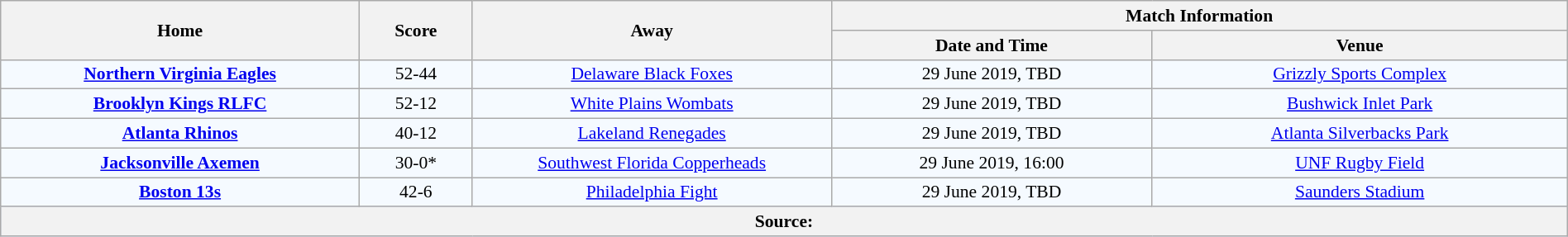<table class="wikitable" width="100%" style="border-collapse:collapse; font-size:90%; text-align:center;">
<tr>
<th rowspan="2" width="19%">Home</th>
<th rowspan="2" width="6%">Score</th>
<th rowspan="2" width="19%">Away</th>
<th colspan="2">Match Information</th>
</tr>
<tr bgcolor="#CCCCCC">
<th width="17%">Date and Time</th>
<th width="22%">Venue</th>
</tr>
<tr bgcolor="#F5FAFF">
<td><strong><a href='#'>Northern Virginia Eagles</a></strong></td>
<td>52-44</td>
<td><a href='#'>Delaware Black Foxes</a></td>
<td>29 June 2019, TBD</td>
<td><a href='#'>Grizzly Sports Complex</a></td>
</tr>
<tr bgcolor="#F5FAFF">
<td><strong><a href='#'>Brooklyn Kings RLFC</a></strong></td>
<td>52-12</td>
<td><a href='#'>White Plains Wombats</a></td>
<td>29 June 2019, TBD</td>
<td><a href='#'>Bushwick Inlet Park</a></td>
</tr>
<tr bgcolor="#F5FAFF">
<td><strong><a href='#'>Atlanta Rhinos</a></strong></td>
<td>40-12</td>
<td><a href='#'>Lakeland Renegades</a></td>
<td>29 June 2019, TBD</td>
<td><a href='#'>Atlanta Silverbacks Park</a></td>
</tr>
<tr bgcolor="#F5FAFF">
<td><strong><a href='#'>Jacksonville Axemen</a></strong></td>
<td>30-0*</td>
<td><a href='#'>Southwest Florida Copperheads</a></td>
<td>29 June 2019, 16:00</td>
<td><a href='#'>UNF Rugby Field</a></td>
</tr>
<tr bgcolor="#F5FAFF">
<td><a href='#'><strong>Boston 13s</strong></a></td>
<td>42-6</td>
<td><a href='#'>Philadelphia Fight</a></td>
<td>29 June 2019, TBD</td>
<td><a href='#'>Saunders Stadium</a></td>
</tr>
<tr bgcolor="#C1D8FF">
<th colspan="5">Source:</th>
</tr>
</table>
